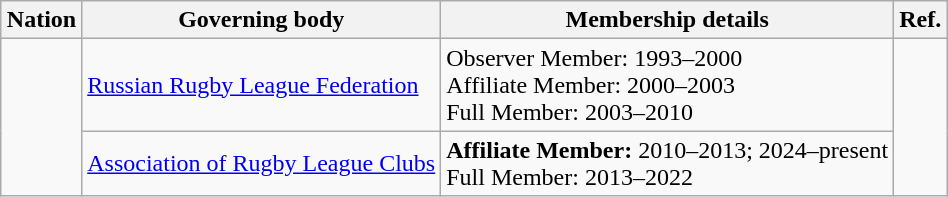<table class="wikitable sortable" style="margin: 1em auto 1em auto">
<tr>
<th>Nation</th>
<th>Governing body</th>
<th>Membership details</th>
<th>Ref.</th>
</tr>
<tr>
<td rowspan="2"></td>
<td><a href='#'>Russian Rugby League Federation</a></td>
<td>Observer Member: 1993–2000<br>Affiliate Member: 2000–2003<br>Full Member: 2003–2010</td>
<td rowspan="2"></td>
</tr>
<tr>
<td><a href='#'>Association of Rugby League Clubs</a></td>
<td><strong>Affiliate Member:</strong> 2010–2013; 2024–present<br>Full Member: 2013–2022</td>
</tr>
</table>
